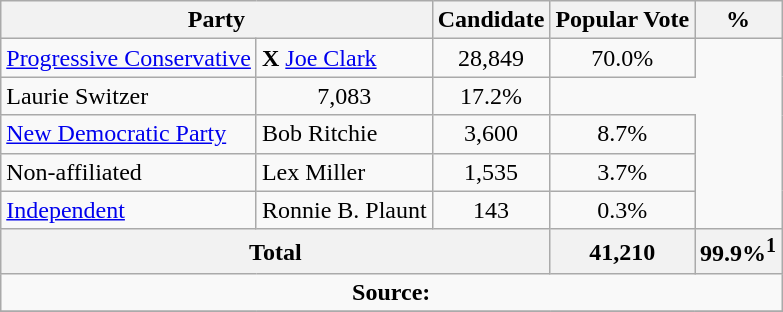<table class="wikitable">
<tr>
<th colspan="2">Party</th>
<th>Candidate</th>
<th>Popular Vote</th>
<th>%</th>
</tr>
<tr>
<td><a href='#'>Progressive Conservative</a></td>
<td> <strong>X</strong> <a href='#'>Joe Clark</a></td>
<td align=center>28,849</td>
<td align=center>70.0%</td>
</tr>
<tr>
<td>Laurie Switzer</td>
<td align=center>7,083</td>
<td align=center>17.2%</td>
</tr>
<tr>
<td><a href='#'>New Democratic Party</a></td>
<td>Bob Ritchie</td>
<td align=center>3,600</td>
<td align=center>8.7%</td>
</tr>
<tr>
<td>Non-affiliated</td>
<td>Lex Miller</td>
<td align=center>1,535</td>
<td align=center>3.7%</td>
</tr>
<tr>
<td><a href='#'>Independent</a></td>
<td>Ronnie B. Plaunt</td>
<td align=center>143</td>
<td align=center>0.3%</td>
</tr>
<tr>
<th colspan=3 align=center>Total</th>
<th align=right>41,210</th>
<th align=right>99.9%<sup>1</sup></th>
</tr>
<tr>
<td align="center" colspan=5><strong>Source:</strong> </td>
</tr>
<tr>
</tr>
</table>
